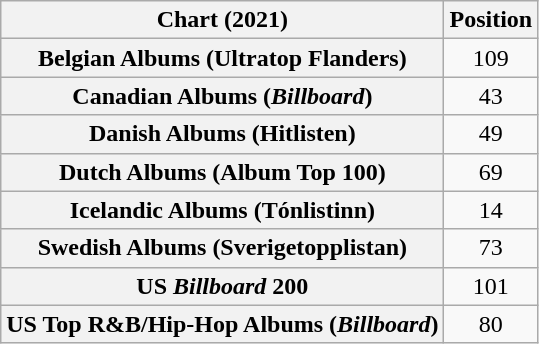<table class="wikitable sortable plainrowheaders" style="text-align:center">
<tr>
<th scope="col">Chart (2021)</th>
<th scope="col">Position</th>
</tr>
<tr>
<th scope="row">Belgian Albums (Ultratop Flanders)</th>
<td>109</td>
</tr>
<tr>
<th scope="row">Canadian Albums (<em>Billboard</em>)</th>
<td>43</td>
</tr>
<tr>
<th scope="row">Danish Albums (Hitlisten)</th>
<td>49</td>
</tr>
<tr>
<th scope="row">Dutch Albums (Album Top 100)</th>
<td>69</td>
</tr>
<tr>
<th scope="row">Icelandic Albums (Tónlistinn)</th>
<td>14</td>
</tr>
<tr>
<th scope="row">Swedish Albums (Sverigetopplistan)</th>
<td>73</td>
</tr>
<tr>
<th scope="row">US <em>Billboard</em> 200</th>
<td>101</td>
</tr>
<tr>
<th scope="row">US Top R&B/Hip-Hop Albums (<em>Billboard</em>)</th>
<td>80</td>
</tr>
</table>
